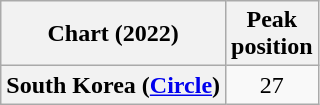<table class="wikitable plainrowheaders" style="text-align:center">
<tr>
<th scope="col">Chart (2022)</th>
<th scope="col">Peak<br>position</th>
</tr>
<tr>
<th scope="row">South Korea (<a href='#'>Circle</a>)</th>
<td>27</td>
</tr>
</table>
